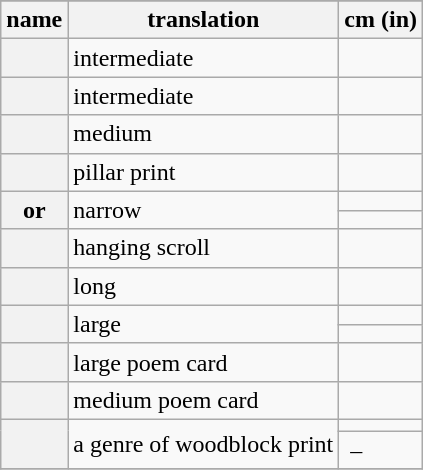<table class="wikitable sortable">
<tr>
</tr>
<tr>
<th scope="col">name</th>
<th scope="col">translation</th>
<th scope="col">cm (in)</th>
</tr>
<tr>
<th scope="row"></th>
<td>intermediate</td>
<td></td>
</tr>
<tr>
<th scope="row"></th>
<td>intermediate</td>
<td></td>
</tr>
<tr>
<th scope="row"></th>
<td>medium</td>
<td></td>
</tr>
<tr>
<th scope="row"></th>
<td>pillar print</td>
<td></td>
</tr>
<tr>
<th scope="row" rowspan="2">or </th>
<td rowspan="2">narrow</td>
<td></td>
</tr>
<tr>
<td></td>
</tr>
<tr>
<th scope="row"></th>
<td>hanging scroll</td>
<td></td>
</tr>
<tr>
<th scope="row"></th>
<td>long</td>
<td></td>
</tr>
<tr>
<th scope="row" rowspan="2"></th>
<td rowspan="2">large</td>
<td></td>
</tr>
<tr>
<td></td>
</tr>
<tr>
<th scope="row"></th>
<td>large poem card</td>
<td></td>
</tr>
<tr>
<th scope="row"></th>
<td>medium poem card</td>
<td></td>
</tr>
<tr>
<th scope="row" rowspan="2"></th>
<td rowspan="2">a genre of woodblock print</td>
<td></td>
</tr>
<tr>
<td> –</td>
</tr>
<tr>
</tr>
</table>
